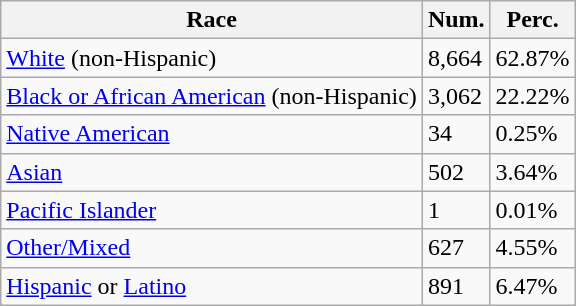<table class="wikitable">
<tr>
<th>Race</th>
<th>Num.</th>
<th>Perc.</th>
</tr>
<tr>
<td><a href='#'>White</a> (non-Hispanic)</td>
<td>8,664</td>
<td>62.87%</td>
</tr>
<tr>
<td><a href='#'>Black or African American</a> (non-Hispanic)</td>
<td>3,062</td>
<td>22.22%</td>
</tr>
<tr>
<td><a href='#'>Native American</a></td>
<td>34</td>
<td>0.25%</td>
</tr>
<tr>
<td><a href='#'>Asian</a></td>
<td>502</td>
<td>3.64%</td>
</tr>
<tr>
<td><a href='#'>Pacific Islander</a></td>
<td>1</td>
<td>0.01%</td>
</tr>
<tr>
<td><a href='#'>Other/Mixed</a></td>
<td>627</td>
<td>4.55%</td>
</tr>
<tr>
<td><a href='#'>Hispanic</a> or <a href='#'>Latino</a></td>
<td>891</td>
<td>6.47%</td>
</tr>
</table>
